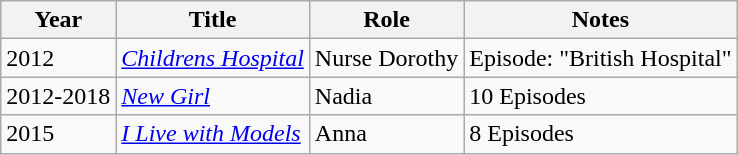<table class="wikitable">
<tr>
<th>Year</th>
<th>Title</th>
<th>Role</th>
<th class="unsortable">Notes</th>
</tr>
<tr>
<td>2012</td>
<td><em><a href='#'>Childrens Hospital</a></em></td>
<td>Nurse Dorothy</td>
<td>Episode: "British Hospital"</td>
</tr>
<tr>
<td>2012-2018</td>
<td><em><a href='#'>New Girl</a></em></td>
<td>Nadia</td>
<td>10 Episodes</td>
</tr>
<tr>
<td>2015</td>
<td><em><a href='#'>I Live with Models</a></em></td>
<td>Anna</td>
<td>8 Episodes</td>
</tr>
</table>
